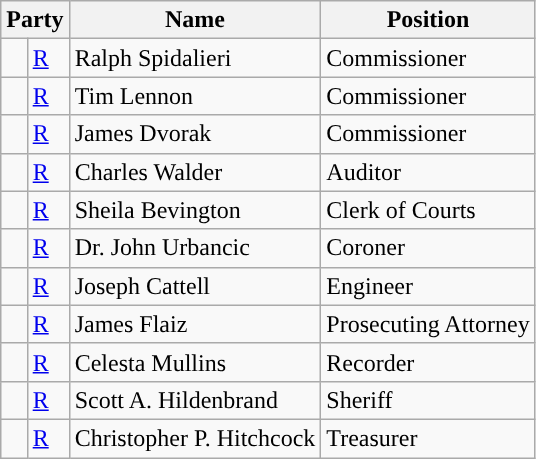<table class=wikitable>
<tr>
<th colspan="2" style="text-align:center; vertical-align:bottom;">Party</th>
<th style="text-align:center;">Name</th>
<th valign=bottom>Position</th>
</tr>
<tr>
<td style="background-color:"> </td>
<td><a href='#'>R</a></td>
<td>Ralph Spidalieri</td>
<td>Commissioner</td>
</tr>
<tr>
<td style="background-color:"> </td>
<td><a href='#'>R</a></td>
<td>Tim Lennon</td>
<td>Commissioner</td>
</tr>
<tr>
<td style="background-color:"> </td>
<td><a href='#'>R</a></td>
<td>James Dvorak</td>
<td>Commissioner</td>
</tr>
<tr>
<td style="background-color:"> </td>
<td><a href='#'>R</a></td>
<td>Charles Walder</td>
<td>Auditor</td>
</tr>
<tr>
<td style="background-color:"> </td>
<td><a href='#'>R</a></td>
<td>Sheila Bevington</td>
<td>Clerk of Courts</td>
</tr>
<tr>
<td style="background-color:"> </td>
<td><a href='#'>R</a></td>
<td>Dr. John Urbancic</td>
<td>Coroner</td>
</tr>
<tr>
<td style="background-color:"> </td>
<td><a href='#'>R</a></td>
<td>Joseph Cattell</td>
<td>Engineer</td>
</tr>
<tr>
<td style="background-color:"> </td>
<td><a href='#'>R</a></td>
<td>James Flaiz</td>
<td>Prosecuting Attorney</td>
</tr>
<tr>
<td style="background-color:"> </td>
<td><a href='#'>R</a></td>
<td>Celesta Mullins</td>
<td>Recorder</td>
</tr>
<tr>
<td style="background-color:"> </td>
<td><a href='#'>R</a></td>
<td>Scott A. Hildenbrand</td>
<td>Sheriff</td>
</tr>
<tr>
<td style="background-color:"> </td>
<td><a href='#'>R</a></td>
<td>Christopher P. Hitchcock</td>
<td>Treasurer</td>
</tr>
</table>
